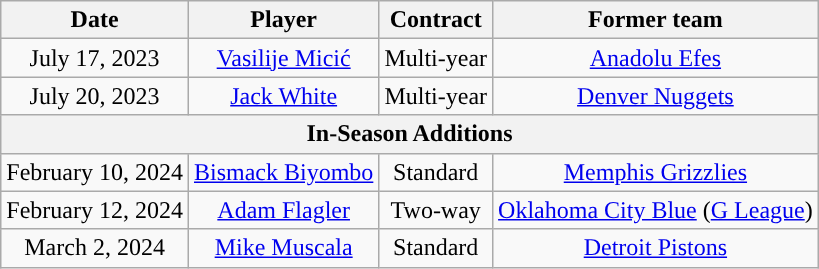<table class="wikitable" style="text-align: center">
<tr>
<th>Date</th>
<th>Player</th>
<th>Contract</th>
<th>Former team</th>
</tr>
<tr style="text-align: center">
<td>July 17, 2023</td>
<td><a href='#'>Vasilije Micić</a></td>
<td>Multi-year</td>
<td> <a href='#'>Anadolu Efes</a></td>
</tr>
<tr style="text-align: center">
<td>July 20, 2023</td>
<td><a href='#'>Jack White</a></td>
<td>Multi-year</td>
<td><a href='#'>Denver Nuggets</a></td>
</tr>
<tr>
<th scope="row" colspan="6" style="text-align:center;”">In-Season Additions</th>
</tr>
<tr style="text-align: center">
<td>February 10, 2024</td>
<td><a href='#'>Bismack Biyombo</a></td>
<td>Standard</td>
<td><a href='#'>Memphis Grizzlies</a></td>
</tr>
<tr style="text-align: center">
<td>February 12, 2024</td>
<td><a href='#'>Adam Flagler</a></td>
<td>Two-way</td>
<td><a href='#'>Oklahoma City Blue</a> (<a href='#'>G League</a>)</td>
</tr>
<tr style="text-align: center">
<td>March 2, 2024</td>
<td><a href='#'>Mike Muscala</a></td>
<td>Standard</td>
<td><a href='#'>Detroit Pistons</a></td>
</tr>
</table>
